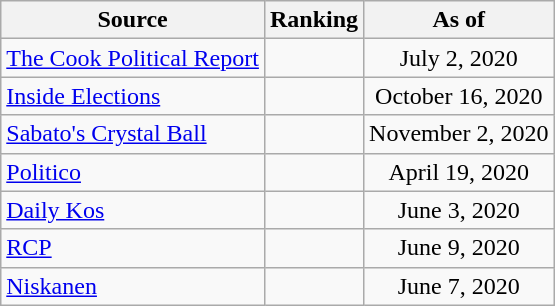<table class="wikitable" style="text-align:center">
<tr>
<th>Source</th>
<th>Ranking</th>
<th>As of</th>
</tr>
<tr>
<td align=left><a href='#'>The Cook Political Report</a></td>
<td></td>
<td>July 2, 2020</td>
</tr>
<tr>
<td align=left><a href='#'>Inside Elections</a></td>
<td></td>
<td>October 16, 2020</td>
</tr>
<tr>
<td align=left><a href='#'>Sabato's Crystal Ball</a></td>
<td></td>
<td>November 2, 2020</td>
</tr>
<tr>
<td align="left"><a href='#'>Politico</a></td>
<td></td>
<td>April 19, 2020</td>
</tr>
<tr>
<td align="left"><a href='#'>Daily Kos</a></td>
<td></td>
<td>June 3, 2020</td>
</tr>
<tr>
<td align="left"><a href='#'>RCP</a></td>
<td></td>
<td>June 9, 2020</td>
</tr>
<tr>
<td align="left"><a href='#'>Niskanen</a></td>
<td></td>
<td>June 7, 2020</td>
</tr>
</table>
